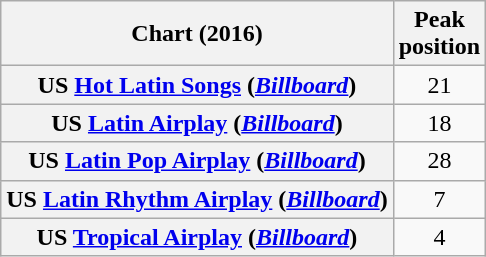<table class="wikitable sortable plainrowheaders" style="text-align:center">
<tr>
<th scope="col">Chart (2016)</th>
<th scope="col">Peak<br>position</th>
</tr>
<tr>
<th scope="row">US <a href='#'>Hot Latin Songs</a> (<em><a href='#'>Billboard</a></em>)</th>
<td>21</td>
</tr>
<tr>
<th scope="row">US <a href='#'>Latin Airplay</a> (<em><a href='#'>Billboard</a></em>)</th>
<td>18</td>
</tr>
<tr>
<th scope="row">US <a href='#'>Latin Pop Airplay</a> (<em><a href='#'>Billboard</a></em>)</th>
<td>28</td>
</tr>
<tr>
<th scope="row">US <a href='#'>Latin Rhythm Airplay</a> (<em><a href='#'>Billboard</a></em>)</th>
<td>7</td>
</tr>
<tr>
<th scope="row">US <a href='#'>Tropical Airplay</a> (<em><a href='#'>Billboard</a></em>)</th>
<td>4</td>
</tr>
</table>
